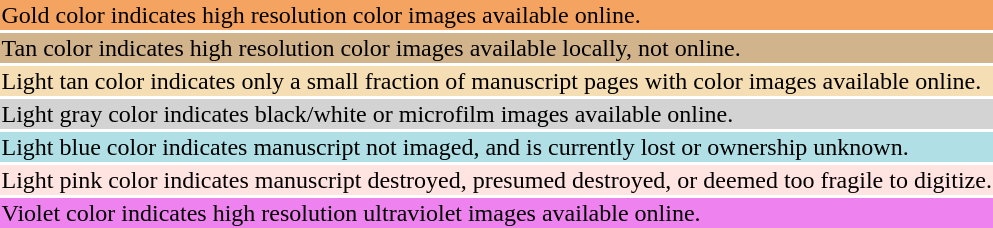<table style="background:transparent">
<tr>
<td bgcolor="sandybrown">Gold color indicates high resolution color images available online.</td>
</tr>
<tr>
<td bgcolor="tan">Tan color indicates high resolution color images available locally, not online.</td>
</tr>
<tr>
<td bgcolor="wheat">Light tan color indicates only a small fraction of manuscript pages with color images available online.</td>
</tr>
<tr>
<td bgcolor="lightgray">Light gray color indicates black/white or microfilm images available online.</td>
</tr>
<tr>
<td bgcolor="powderblue">Light blue color indicates manuscript not imaged, and is currently lost or ownership unknown.</td>
</tr>
<tr>
<td bgcolor="mistyrose">Light pink color indicates manuscript destroyed, presumed destroyed, or deemed too fragile to digitize.</td>
</tr>
<tr>
<td bgcolor="violet">Violet color indicates high resolution ultraviolet images available online.</td>
</tr>
</table>
